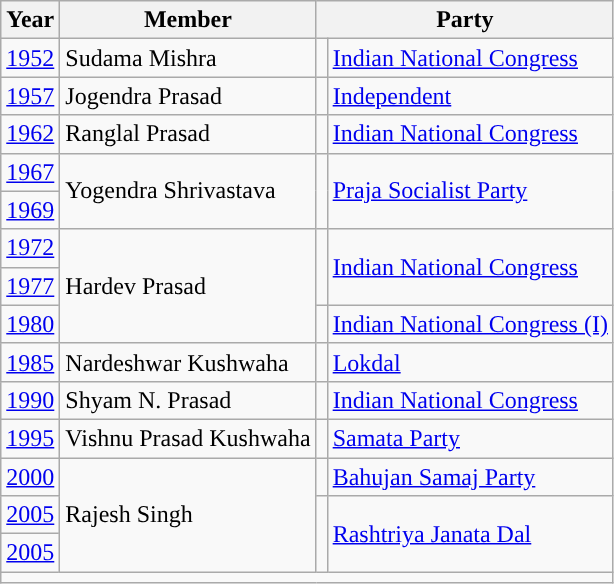<table class="wikitable">
<tr>
<th>Year</th>
<th>Member</th>
<th colspan="2">Party</th>
</tr>
<tr>
<td><a href='#'>1952</a></td>
<td>Sudama Mishra</td>
<td style="background-color: "></td>
<td><a href='#'>Indian National Congress</a></td>
</tr>
<tr>
<td><a href='#'>1957</a></td>
<td>Jogendra Prasad</td>
<td style="background-color: "></td>
<td><a href='#'>Independent</a></td>
</tr>
<tr>
<td><a href='#'>1962</a></td>
<td>Ranglal Prasad</td>
<td style="background-color: "></td>
<td><a href='#'>Indian National Congress</a></td>
</tr>
<tr>
<td><a href='#'>1967</a></td>
<td rowspan="2">Yogendra Shrivastava</td>
<td rowspan="2" style="background-color: "></td>
<td rowspan="2"><a href='#'>Praja Socialist Party</a></td>
</tr>
<tr>
<td><a href='#'>1969</a></td>
</tr>
<tr>
<td><a href='#'>1972</a></td>
<td rowspan="3">Hardev Prasad</td>
<td rowspan="2" style="background-color: "></td>
<td rowspan="2"><a href='#'>Indian National Congress</a></td>
</tr>
<tr>
<td><a href='#'>1977</a></td>
</tr>
<tr>
<td><a href='#'>1980</a></td>
<td style="background-color: "></td>
<td><a href='#'>Indian National Congress (I)</a></td>
</tr>
<tr>
<td><a href='#'>1985</a></td>
<td>Nardeshwar Kushwaha</td>
<td style="background-color: "></td>
<td><a href='#'>Lokdal</a></td>
</tr>
<tr>
<td><a href='#'>1990</a></td>
<td>Shyam N. Prasad</td>
<td style="background-color: "></td>
<td><a href='#'>Indian National Congress</a></td>
</tr>
<tr>
<td><a href='#'>1995</a></td>
<td>Vishnu Prasad Kushwaha</td>
<td style="background-color: "></td>
<td><a href='#'>Samata Party</a></td>
</tr>
<tr>
<td><a href='#'>2000</a></td>
<td rowspan="3">Rajesh Singh</td>
<td style="background-color: "></td>
<td><a href='#'>Bahujan Samaj Party</a></td>
</tr>
<tr>
<td><a href='#'>2005</a></td>
<td rowspan="2" style="background-color: "></td>
<td rowspan="2"><a href='#'>Rashtriya Janata Dal</a></td>
</tr>
<tr>
<td><a href='#'>2005</a></td>
</tr>
<tr>
<td colspan="4"></td>
</tr>
</table>
